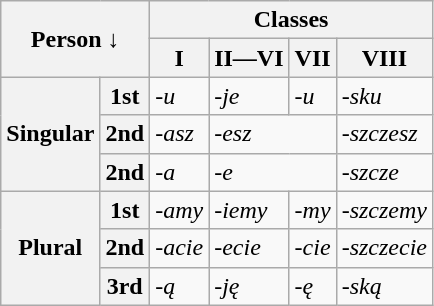<table class="wikitable">
<tr>
<th colspan="2" rowspan="2">Person ↓</th>
<th colspan="4">Classes</th>
</tr>
<tr>
<th>I</th>
<th>II—VI</th>
<th>VII</th>
<th>VIII</th>
</tr>
<tr>
<th rowspan="3">Singular</th>
<th>1st</th>
<td><em>-u</em></td>
<td><em>-je</em></td>
<td><em>-u</em></td>
<td><em>-sku</em></td>
</tr>
<tr>
<th>2nd</th>
<td><em>-asz</em></td>
<td colspan="2"><em>-esz</em></td>
<td><em>-szczesz</em></td>
</tr>
<tr>
<th>2nd</th>
<td><em>-a</em></td>
<td colspan="2"><em>-e</em></td>
<td><em>-szcze</em></td>
</tr>
<tr>
<th rowspan="3">Plural</th>
<th>1st</th>
<td><em>-amy</em></td>
<td><em>-iemy</em></td>
<td><em>-my</em></td>
<td><em>-szczemy</em></td>
</tr>
<tr>
<th>2nd</th>
<td><em>-acie</em></td>
<td><em>-ecie</em></td>
<td><em>-cie</em></td>
<td><em>-szczecie</em></td>
</tr>
<tr>
<th>3rd</th>
<td><em>-ą</em></td>
<td><em>-ję</em></td>
<td><em>-ę</em></td>
<td><em>-ską</em></td>
</tr>
</table>
